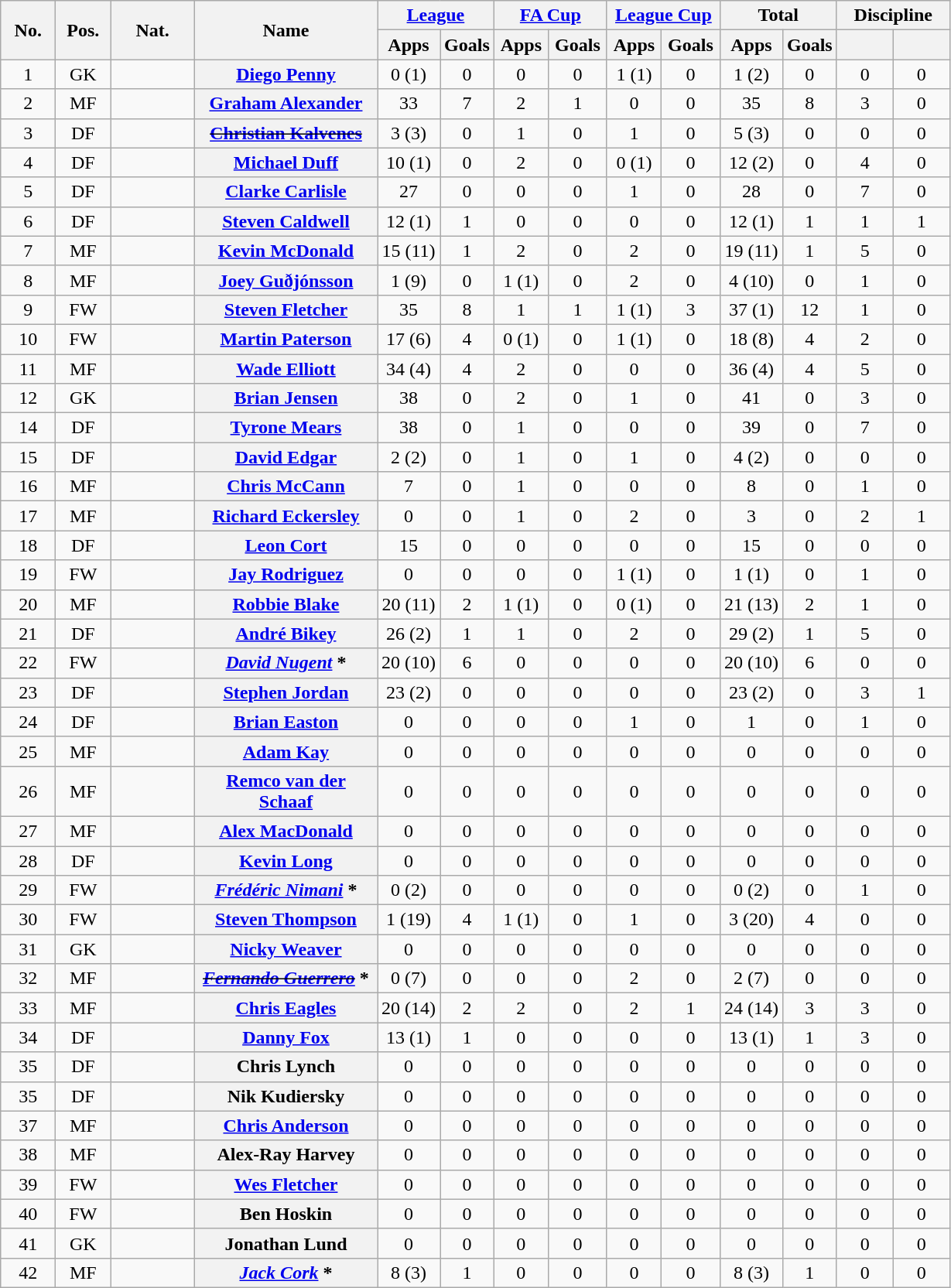<table class="wikitable plainrowheaders" style="text-align:center">
<tr>
<th rowspan="2" width="40">No.</th>
<th rowspan="2" width="40">Pos.</th>
<th rowspan="2" width="65">Nat.</th>
<th rowspan="2" width="150" scope="col">Name</th>
<th colspan="2" width="90"><a href='#'>League</a></th>
<th colspan="2" width="90"><a href='#'>FA Cup</a></th>
<th colspan="2" width="90"><a href='#'>League Cup</a></th>
<th colspan="2" width="90">Total</th>
<th colspan="2" width="90">Discipline</th>
</tr>
<tr>
<th scope="col">Apps</th>
<th scope="col">Goals</th>
<th scope="col">Apps</th>
<th scope="col">Goals</th>
<th scope="col">Apps</th>
<th scope="col">Goals</th>
<th scope="col">Apps</th>
<th scope="col">Goals</th>
<th scope="col"></th>
<th scope="col"></th>
</tr>
<tr>
<td>1</td>
<td>GK</td>
<td align="left"></td>
<th scope="row"><a href='#'>Diego Penny</a></th>
<td>0 (1)</td>
<td>0</td>
<td>0</td>
<td>0</td>
<td>1 (1)</td>
<td>0</td>
<td>1 (2)</td>
<td>0</td>
<td>0</td>
<td>0</td>
</tr>
<tr>
<td>2</td>
<td>MF</td>
<td align="left"></td>
<th scope="row"><a href='#'>Graham Alexander</a></th>
<td>33</td>
<td>7</td>
<td>2</td>
<td>1</td>
<td>0</td>
<td>0</td>
<td>35</td>
<td>8</td>
<td>3</td>
<td>0</td>
</tr>
<tr>
<td>3</td>
<td>DF</td>
<td align="left"></td>
<th scope="row"><s><a href='#'>Christian Kalvenes</a></s> </th>
<td>3 (3)</td>
<td>0</td>
<td>1</td>
<td>0</td>
<td>1</td>
<td>0</td>
<td>5 (3)</td>
<td>0</td>
<td>0</td>
<td>0</td>
</tr>
<tr>
<td>4</td>
<td>DF</td>
<td align="left"></td>
<th scope="row"><a href='#'>Michael Duff</a></th>
<td>10 (1)</td>
<td>0</td>
<td>2</td>
<td>0</td>
<td>0 (1)</td>
<td>0</td>
<td>12 (2)</td>
<td>0</td>
<td>4</td>
<td>0</td>
</tr>
<tr>
<td>5</td>
<td>DF</td>
<td align="left"></td>
<th scope="row"><a href='#'>Clarke Carlisle</a></th>
<td>27</td>
<td>0</td>
<td>0</td>
<td>0</td>
<td>1</td>
<td>0</td>
<td>28</td>
<td>0</td>
<td>7</td>
<td>0</td>
</tr>
<tr>
<td>6</td>
<td>DF</td>
<td align="left"></td>
<th scope="row"><a href='#'>Steven Caldwell</a></th>
<td>12 (1)</td>
<td>1</td>
<td>0</td>
<td>0</td>
<td>0</td>
<td>0</td>
<td>12 (1)</td>
<td>1</td>
<td>1</td>
<td>1</td>
</tr>
<tr>
<td>7</td>
<td>MF</td>
<td align="left"></td>
<th scope="row"><a href='#'>Kevin McDonald</a></th>
<td>15 (11)</td>
<td>1</td>
<td>2</td>
<td>0</td>
<td>2</td>
<td>0</td>
<td>19 (11)</td>
<td>1</td>
<td>5</td>
<td>0</td>
</tr>
<tr>
<td>8</td>
<td>MF</td>
<td align="left"></td>
<th scope="row"><a href='#'>Joey Guðjónsson</a></th>
<td>1 (9)</td>
<td>0</td>
<td>1 (1)</td>
<td>0</td>
<td>2</td>
<td>0</td>
<td>4 (10)</td>
<td>0</td>
<td>1</td>
<td>0</td>
</tr>
<tr>
<td>9</td>
<td>FW</td>
<td align="left"></td>
<th scope="row"><a href='#'>Steven Fletcher</a></th>
<td>35</td>
<td>8</td>
<td>1</td>
<td>1</td>
<td>1 (1)</td>
<td>3</td>
<td>37 (1)</td>
<td>12</td>
<td>1</td>
<td>0</td>
</tr>
<tr>
<td>10</td>
<td>FW</td>
<td align="left"></td>
<th scope="row"><a href='#'>Martin Paterson</a></th>
<td>17 (6)</td>
<td>4</td>
<td>0 (1)</td>
<td>0</td>
<td>1 (1)</td>
<td>0</td>
<td>18 (8)</td>
<td>4</td>
<td>2</td>
<td>0</td>
</tr>
<tr>
<td>11</td>
<td>MF</td>
<td align="left"></td>
<th scope="row"><a href='#'>Wade Elliott</a></th>
<td>34 (4)</td>
<td>4</td>
<td>2</td>
<td>0</td>
<td>0</td>
<td>0</td>
<td>36 (4)</td>
<td>4</td>
<td>5</td>
<td>0</td>
</tr>
<tr>
<td>12</td>
<td>GK</td>
<td align="left"></td>
<th scope="row"><a href='#'>Brian Jensen</a></th>
<td>38</td>
<td>0</td>
<td>2</td>
<td>0</td>
<td>1</td>
<td>0</td>
<td>41</td>
<td>0</td>
<td>3</td>
<td>0</td>
</tr>
<tr>
<td>14</td>
<td>DF</td>
<td align="left"></td>
<th scope="row"><a href='#'>Tyrone Mears</a></th>
<td>38</td>
<td>0</td>
<td>1</td>
<td>0</td>
<td>0</td>
<td>0</td>
<td>39</td>
<td>0</td>
<td>7</td>
<td>0</td>
</tr>
<tr>
<td>15</td>
<td>DF</td>
<td align="left"></td>
<th scope="row"><a href='#'>David Edgar</a></th>
<td>2 (2)</td>
<td>0</td>
<td>1</td>
<td>0</td>
<td>1</td>
<td>0</td>
<td>4 (2)</td>
<td>0</td>
<td>0</td>
<td>0</td>
</tr>
<tr>
<td>16</td>
<td>MF</td>
<td align="left"></td>
<th scope="row"><a href='#'>Chris McCann</a></th>
<td>7</td>
<td>0</td>
<td>1</td>
<td>0</td>
<td>0</td>
<td>0</td>
<td>8</td>
<td>0</td>
<td>1</td>
<td>0</td>
</tr>
<tr>
<td>17</td>
<td>MF</td>
<td align="left"></td>
<th scope="row"><a href='#'>Richard Eckersley</a></th>
<td>0</td>
<td>0</td>
<td>1</td>
<td>0</td>
<td>2</td>
<td>0</td>
<td>3</td>
<td>0</td>
<td>2</td>
<td>1</td>
</tr>
<tr>
<td>18</td>
<td>DF</td>
<td align="left"></td>
<th scope="row"><a href='#'>Leon Cort</a></th>
<td>15</td>
<td>0</td>
<td>0</td>
<td>0</td>
<td>0</td>
<td>0</td>
<td>15</td>
<td>0</td>
<td>0</td>
<td>0</td>
</tr>
<tr>
<td>19</td>
<td>FW</td>
<td align="left"></td>
<th scope="row"><a href='#'>Jay Rodriguez</a></th>
<td>0</td>
<td>0</td>
<td>0</td>
<td>0</td>
<td>1 (1)</td>
<td>0</td>
<td>1 (1)</td>
<td>0</td>
<td>1</td>
<td>0</td>
</tr>
<tr>
<td>20</td>
<td>MF</td>
<td align="left"></td>
<th scope="row"><a href='#'>Robbie Blake</a></th>
<td>20 (11)</td>
<td>2</td>
<td>1 (1)</td>
<td>0</td>
<td>0 (1)</td>
<td>0</td>
<td>21 (13)</td>
<td>2</td>
<td>1</td>
<td>0</td>
</tr>
<tr>
<td>21</td>
<td>DF</td>
<td align="left"></td>
<th scope="row"><a href='#'>André Bikey</a></th>
<td>26 (2)</td>
<td>1</td>
<td>1</td>
<td>0</td>
<td>2</td>
<td>0</td>
<td>29 (2)</td>
<td>1</td>
<td>5</td>
<td>0</td>
</tr>
<tr>
<td>22</td>
<td>FW</td>
<td align="left"></td>
<th scope="row"><em><a href='#'>David Nugent</a></em> *</th>
<td>20 (10)</td>
<td>6</td>
<td>0</td>
<td>0</td>
<td>0</td>
<td>0</td>
<td>20 (10)</td>
<td>6</td>
<td>0</td>
<td>0</td>
</tr>
<tr>
<td>23</td>
<td>DF</td>
<td align="left"></td>
<th scope="row"><a href='#'>Stephen Jordan</a></th>
<td>23 (2)</td>
<td>0</td>
<td>0</td>
<td>0</td>
<td>0</td>
<td>0</td>
<td>23 (2)</td>
<td>0</td>
<td>3</td>
<td>1</td>
</tr>
<tr>
<td>24</td>
<td>DF</td>
<td align="left"></td>
<th scope="row"><a href='#'>Brian Easton</a></th>
<td>0</td>
<td>0</td>
<td>0</td>
<td>0</td>
<td>1</td>
<td>0</td>
<td>1</td>
<td>0</td>
<td>1</td>
<td>0</td>
</tr>
<tr>
<td>25</td>
<td>MF</td>
<td align="left"></td>
<th scope="row"><a href='#'>Adam Kay</a></th>
<td>0</td>
<td>0</td>
<td>0</td>
<td>0</td>
<td>0</td>
<td>0</td>
<td>0</td>
<td>0</td>
<td>0</td>
<td>0</td>
</tr>
<tr>
<td>26</td>
<td>MF</td>
<td align="left"></td>
<th scope="row"><a href='#'>Remco van der Schaaf</a></th>
<td>0</td>
<td>0</td>
<td>0</td>
<td>0</td>
<td>0</td>
<td>0</td>
<td>0</td>
<td>0</td>
<td>0</td>
<td>0</td>
</tr>
<tr>
<td>27</td>
<td>MF</td>
<td align="left"></td>
<th scope="row"><a href='#'>Alex MacDonald</a></th>
<td>0</td>
<td>0</td>
<td>0</td>
<td>0</td>
<td>0</td>
<td>0</td>
<td>0</td>
<td>0</td>
<td>0</td>
<td>0</td>
</tr>
<tr>
<td>28</td>
<td>DF</td>
<td align="left"></td>
<th scope="row"><a href='#'>Kevin Long</a></th>
<td>0</td>
<td>0</td>
<td>0</td>
<td>0</td>
<td>0</td>
<td>0</td>
<td>0</td>
<td>0</td>
<td>0</td>
<td>0</td>
</tr>
<tr>
<td>29</td>
<td>FW</td>
<td align="left"></td>
<th scope="row"><em><a href='#'>Frédéric Nimani</a></em> *</th>
<td>0 (2)</td>
<td>0</td>
<td>0</td>
<td>0</td>
<td>0</td>
<td>0</td>
<td>0 (2)</td>
<td>0</td>
<td>1</td>
<td>0</td>
</tr>
<tr>
<td>30</td>
<td>FW</td>
<td align="left"></td>
<th scope="row"><a href='#'>Steven Thompson</a></th>
<td>1 (19)</td>
<td>4</td>
<td>1 (1)</td>
<td>0</td>
<td>1</td>
<td>0</td>
<td>3 (20)</td>
<td>4</td>
<td>0</td>
<td>0</td>
</tr>
<tr>
<td>31</td>
<td>GK</td>
<td align="left"></td>
<th scope="row"><a href='#'>Nicky Weaver</a></th>
<td>0</td>
<td>0</td>
<td>0</td>
<td>0</td>
<td>0</td>
<td>0</td>
<td>0</td>
<td>0</td>
<td>0</td>
<td>0</td>
</tr>
<tr>
<td>32</td>
<td>MF</td>
<td align="left"></td>
<th scope="row"><s><em><a href='#'>Fernando Guerrero</a></em></s> * </th>
<td>0 (7)</td>
<td>0</td>
<td>0</td>
<td>0</td>
<td>2</td>
<td>0</td>
<td>2 (7)</td>
<td>0</td>
<td>0</td>
<td>0</td>
</tr>
<tr>
<td>33</td>
<td>MF</td>
<td align="left"></td>
<th scope="row"><a href='#'>Chris Eagles</a></th>
<td>20 (14)</td>
<td>2</td>
<td>2</td>
<td>0</td>
<td>2</td>
<td>1</td>
<td>24 (14)</td>
<td>3</td>
<td>3</td>
<td>0</td>
</tr>
<tr>
<td>34</td>
<td>DF</td>
<td align="left"></td>
<th scope="row"><a href='#'>Danny Fox</a></th>
<td>13 (1)</td>
<td>1</td>
<td>0</td>
<td>0</td>
<td>0</td>
<td>0</td>
<td>13 (1)</td>
<td>1</td>
<td>3</td>
<td>0</td>
</tr>
<tr>
<td>35</td>
<td>DF</td>
<td align="left"></td>
<th scope="row">Chris Lynch</th>
<td>0</td>
<td>0</td>
<td>0</td>
<td>0</td>
<td>0</td>
<td>0</td>
<td>0</td>
<td>0</td>
<td>0</td>
<td>0</td>
</tr>
<tr>
<td>35</td>
<td>DF</td>
<td align="left"></td>
<th scope="row">Nik Kudiersky</th>
<td>0</td>
<td>0</td>
<td>0</td>
<td>0</td>
<td>0</td>
<td>0</td>
<td>0</td>
<td>0</td>
<td>0</td>
<td>0</td>
</tr>
<tr>
<td>37</td>
<td>MF</td>
<td align="left"></td>
<th scope="row"><a href='#'>Chris Anderson</a></th>
<td>0</td>
<td>0</td>
<td>0</td>
<td>0</td>
<td>0</td>
<td>0</td>
<td>0</td>
<td>0</td>
<td>0</td>
<td>0</td>
</tr>
<tr>
<td>38</td>
<td>MF</td>
<td align="left"></td>
<th scope="row">Alex-Ray Harvey</th>
<td>0</td>
<td>0</td>
<td>0</td>
<td>0</td>
<td>0</td>
<td>0</td>
<td>0</td>
<td>0</td>
<td>0</td>
<td>0</td>
</tr>
<tr>
<td>39</td>
<td>FW</td>
<td align="left"></td>
<th scope="row"><a href='#'>Wes Fletcher</a></th>
<td>0</td>
<td>0</td>
<td>0</td>
<td>0</td>
<td>0</td>
<td>0</td>
<td>0</td>
<td>0</td>
<td>0</td>
<td>0</td>
</tr>
<tr>
<td>40</td>
<td>FW</td>
<td align="left"></td>
<th scope="row">Ben Hoskin</th>
<td>0</td>
<td>0</td>
<td>0</td>
<td>0</td>
<td>0</td>
<td>0</td>
<td>0</td>
<td>0</td>
<td>0</td>
<td>0</td>
</tr>
<tr>
<td>41</td>
<td>GK</td>
<td align="left"></td>
<th scope="row">Jonathan Lund</th>
<td>0</td>
<td>0</td>
<td>0</td>
<td>0</td>
<td>0</td>
<td>0</td>
<td>0</td>
<td>0</td>
<td>0</td>
<td>0</td>
</tr>
<tr>
<td>42</td>
<td>MF</td>
<td align="left"></td>
<th scope="row"><em><a href='#'>Jack Cork</a></em> *</th>
<td>8 (3)</td>
<td>1</td>
<td>0</td>
<td>0</td>
<td>0</td>
<td>0</td>
<td>8 (3)</td>
<td>1</td>
<td>0</td>
<td>0</td>
</tr>
</table>
